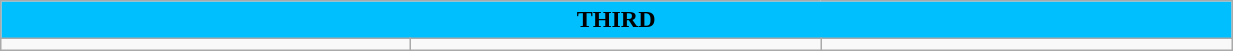<table class="wikitable collapsible collapsed" style="width:65%">
<tr>
<th colspan=5 ! style="color:#000000; background:#00BFFF">THIRD</th>
</tr>
<tr>
<td></td>
<td></td>
<td></td>
</tr>
</table>
